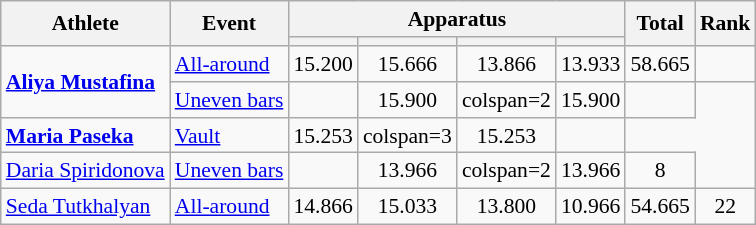<table class="wikitable" style="font-size:90%">
<tr>
<th rowspan=2>Athlete</th>
<th rowspan=2>Event</th>
<th colspan=4>Apparatus</th>
<th rowspan=2>Total</th>
<th rowspan=2>Rank</th>
</tr>
<tr style="font-size:95%">
<th></th>
<th></th>
<th></th>
<th></th>
</tr>
<tr align=center>
<td align=left rowspan=2><strong><a href='#'>Aliya Mustafina</a></strong></td>
<td align=left><a href='#'>All-around</a></td>
<td>15.200</td>
<td>15.666</td>
<td>13.866</td>
<td>13.933</td>
<td>58.665</td>
<td></td>
</tr>
<tr align=center>
<td align=left><a href='#'>Uneven bars</a></td>
<td></td>
<td>15.900</td>
<td>colspan=2 </td>
<td>15.900</td>
<td></td>
</tr>
<tr align=center>
<td align=left><strong><a href='#'>Maria Paseka</a></strong></td>
<td align=left><a href='#'>Vault</a></td>
<td>15.253</td>
<td>colspan=3 </td>
<td>15.253</td>
<td></td>
</tr>
<tr align=center>
<td align=left><a href='#'>Daria Spiridonova</a></td>
<td align=left><a href='#'>Uneven bars</a></td>
<td></td>
<td>13.966</td>
<td>colspan=2 </td>
<td>13.966</td>
<td>8</td>
</tr>
<tr align=center>
<td align=left><a href='#'>Seda Tutkhalyan</a></td>
<td align=left><a href='#'>All-around</a></td>
<td>14.866</td>
<td>15.033</td>
<td>13.800</td>
<td>10.966</td>
<td>54.665</td>
<td>22</td>
</tr>
</table>
